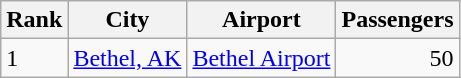<table class="wikitable">
<tr>
<th>Rank</th>
<th>City</th>
<th>Airport</th>
<th>Passengers</th>
</tr>
<tr>
<td>1</td>
<td>  <a href='#'>Bethel, AK</a></td>
<td><a href='#'>Bethel Airport</a></td>
<td align=right>50</td>
</tr>
</table>
